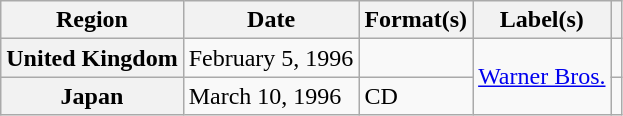<table class="wikitable plainrowheaders">
<tr>
<th scope="col">Region</th>
<th scope="col">Date</th>
<th scope="col">Format(s)</th>
<th scope="col">Label(s)</th>
<th scope="col"></th>
</tr>
<tr>
<th scope="row">United Kingdom</th>
<td>February 5, 1996</td>
<td></td>
<td rowspan="2"><a href='#'>Warner Bros.</a></td>
<td></td>
</tr>
<tr>
<th scope="row">Japan</th>
<td>March 10, 1996</td>
<td>CD</td>
<td></td>
</tr>
</table>
